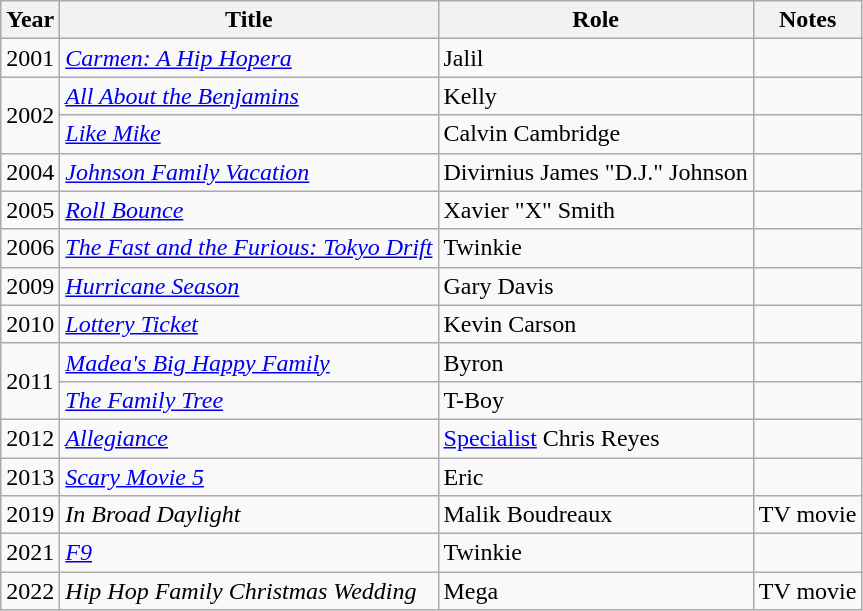<table class="wikitable plainrowheaders sortable" style="margin-right: 0;">
<tr>
<th>Year</th>
<th>Title</th>
<th>Role</th>
<th>Notes</th>
</tr>
<tr>
<td>2001</td>
<td><em><a href='#'>Carmen: A Hip Hopera</a></em></td>
<td>Jalil</td>
<td></td>
</tr>
<tr>
<td rowspan="2">2002</td>
<td><em><a href='#'>All About the Benjamins</a></em></td>
<td>Kelly</td>
<td></td>
</tr>
<tr>
<td><em><a href='#'>Like Mike</a></em></td>
<td>Calvin Cambridge</td>
<td></td>
</tr>
<tr>
<td>2004</td>
<td><em><a href='#'>Johnson Family Vacation</a></em></td>
<td>Divirnius James "D.J." Johnson</td>
<td></td>
</tr>
<tr>
<td>2005</td>
<td><em><a href='#'>Roll Bounce</a></em></td>
<td>Xavier "X" Smith</td>
<td></td>
</tr>
<tr>
<td>2006</td>
<td><em><a href='#'>The Fast and the Furious: Tokyo Drift</a></em></td>
<td>Twinkie</td>
<td></td>
</tr>
<tr>
<td>2009</td>
<td><em><a href='#'>Hurricane Season</a></em></td>
<td>Gary Davis</td>
<td></td>
</tr>
<tr>
<td>2010</td>
<td><em><a href='#'>Lottery Ticket</a></em></td>
<td>Kevin Carson</td>
<td></td>
</tr>
<tr>
<td rowspan="2">2011</td>
<td><em><a href='#'>Madea's Big Happy Family</a></em></td>
<td>Byron</td>
<td></td>
</tr>
<tr>
<td><em><a href='#'>The Family Tree</a></em></td>
<td>T-Boy</td>
<td></td>
</tr>
<tr>
<td>2012</td>
<td><em><a href='#'>Allegiance</a></em></td>
<td><a href='#'>Specialist</a> Chris Reyes</td>
<td></td>
</tr>
<tr>
<td>2013</td>
<td><em><a href='#'>Scary Movie 5</a></em></td>
<td>Eric</td>
<td></td>
</tr>
<tr>
<td>2019</td>
<td><em>In Broad Daylight</em></td>
<td>Malik Boudreaux</td>
<td>TV movie</td>
</tr>
<tr>
<td>2021</td>
<td><em><a href='#'>F9</a></em></td>
<td>Twinkie</td>
<td></td>
</tr>
<tr>
<td>2022</td>
<td><em>Hip Hop Family Christmas Wedding</em></td>
<td>Mega</td>
<td>TV movie</td>
</tr>
</table>
